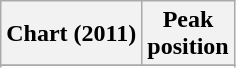<table class="wikitable sortable">
<tr>
<th align="left">Chart (2011)</th>
<th align="center">Peak <br> position</th>
</tr>
<tr>
</tr>
<tr>
</tr>
<tr>
</tr>
</table>
